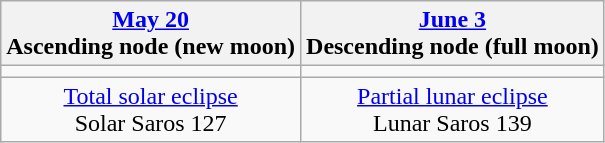<table class="wikitable">
<tr>
<th><a href='#'>May 20</a><br>Ascending node (new moon)</th>
<th><a href='#'>June 3</a><br>Descending node (full moon)</th>
</tr>
<tr>
<td></td>
<td></td>
</tr>
<tr align=center>
<td><a href='#'>Total solar eclipse</a><br>Solar Saros 127</td>
<td><a href='#'>Partial lunar eclipse</a><br>Lunar Saros 139</td>
</tr>
</table>
